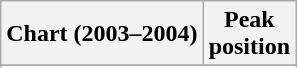<table class="wikitable sortable">
<tr>
<th>Chart (2003–2004)</th>
<th>Peak<br>position</th>
</tr>
<tr>
</tr>
<tr>
</tr>
</table>
